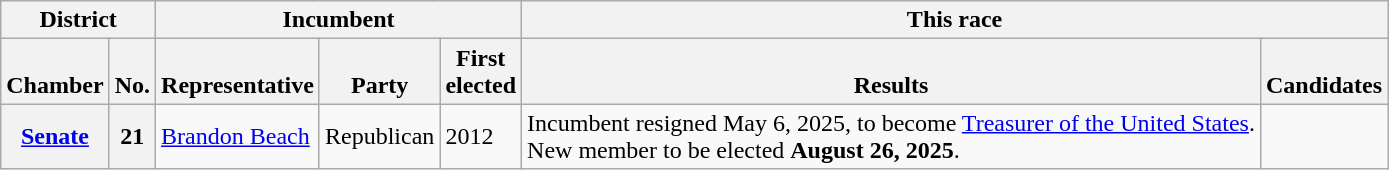<table class="wikitable sortable">
<tr valign=bottom>
<th colspan="2">District</th>
<th colspan="3">Incumbent</th>
<th colspan="2">This race</th>
</tr>
<tr valign=bottom>
<th>Chamber</th>
<th>No.</th>
<th>Representative</th>
<th>Party</th>
<th>First<br>elected</th>
<th>Results</th>
<th>Candidates</th>
</tr>
<tr>
<th><a href='#'>Senate</a></th>
<th>21</th>
<td><a href='#'>Brandon Beach</a></td>
<td>Republican</td>
<td>2012</td>
<td>Incumbent resigned May 6, 2025, to become <a href='#'>Treasurer of the United States</a>.<br>New member to be elected <strong>August 26, 2025</strong>.</td>
<td nowrap></td>
</tr>
</table>
